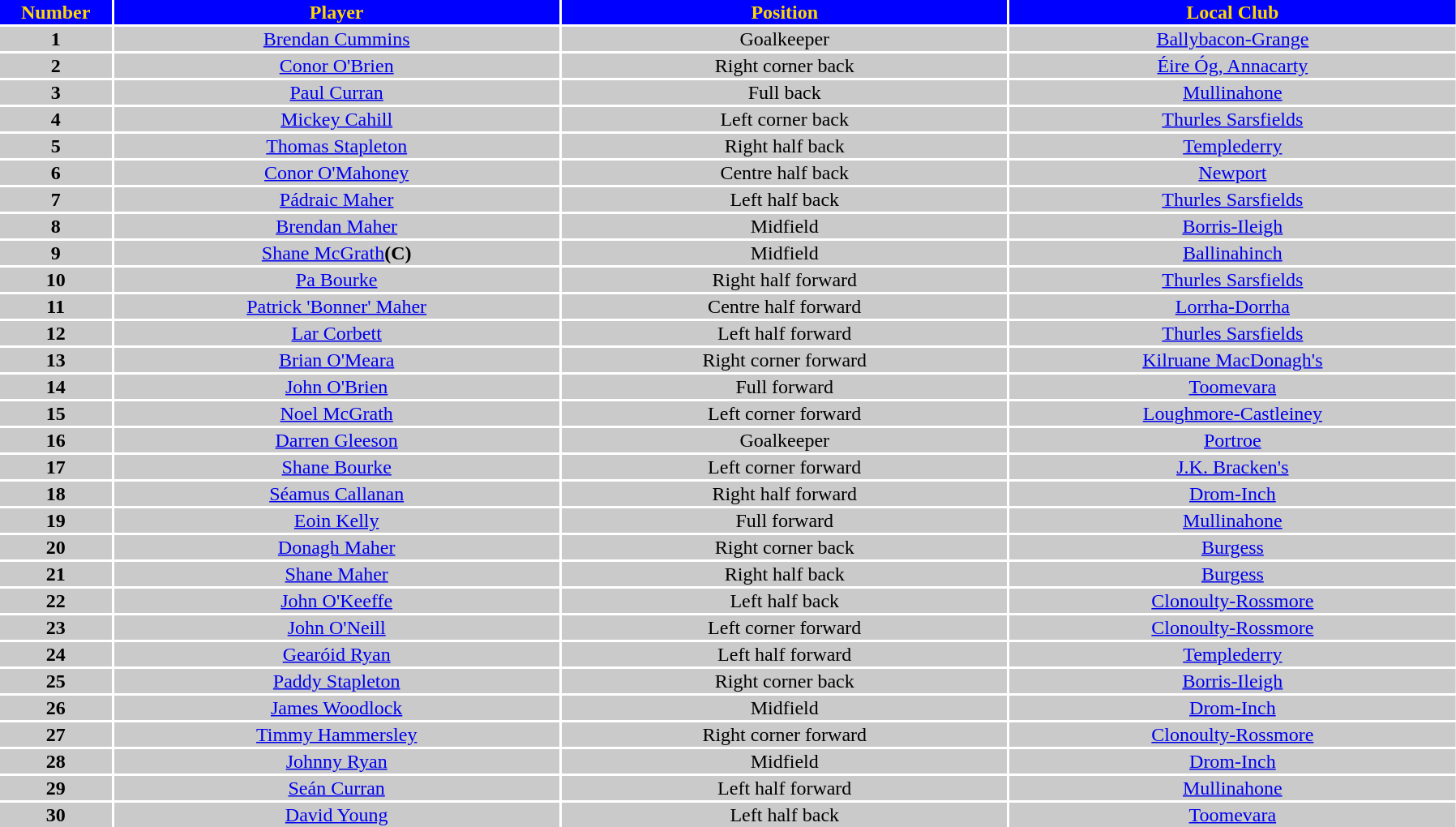<table width=95%>
<tr bgcolor=#9799F3>
</tr>
<tr style="text-align:center;background:blue;color:gold;">
<th width=5%>Number</th>
<th width=20%>Player</th>
<th width=20%>Position</th>
<th width=20%>Local Club</th>
</tr>
<tr bgcolor=#CACACA>
<td align=center><strong>1</strong></td>
<td align=center><a href='#'>Brendan Cummins</a></td>
<td align=center>Goalkeeper</td>
<td align=center><a href='#'>Ballybacon-Grange</a></td>
</tr>
<tr bgcolor=#CACACA>
<td align=center><strong>2</strong></td>
<td align=center><a href='#'>Conor O'Brien</a></td>
<td align=center>Right corner back</td>
<td align=center><a href='#'>Éire Óg, Annacarty</a></td>
</tr>
<tr bgcolor=#CACACA>
<td align=center><strong>3</strong></td>
<td align=center><a href='#'>Paul Curran</a></td>
<td align=center>Full back</td>
<td align=center><a href='#'>Mullinahone</a></td>
</tr>
<tr bgcolor=#CACACA>
<td align=center><strong>4</strong></td>
<td align=center><a href='#'>Mickey Cahill</a></td>
<td align=center>Left corner back</td>
<td align=center><a href='#'>Thurles Sarsfields</a></td>
</tr>
<tr bgcolor=#CACACA>
<td align=center><strong>5</strong></td>
<td align=center><a href='#'>Thomas Stapleton</a></td>
<td align=center>Right half back</td>
<td align=center><a href='#'>Templederry</a></td>
</tr>
<tr bgcolor=#CACACA>
<td align=center><strong>6</strong></td>
<td align=center><a href='#'>Conor O'Mahoney</a></td>
<td align=center>Centre half back</td>
<td align=center><a href='#'>Newport</a></td>
</tr>
<tr bgcolor=#CACACA>
<td align=center><strong>7</strong></td>
<td align=center><a href='#'>Pádraic Maher</a></td>
<td align=center>Left half back</td>
<td align=center><a href='#'>Thurles Sarsfields</a></td>
</tr>
<tr bgcolor=#CACACA>
<td align=center><strong>8</strong></td>
<td align=center><a href='#'>Brendan Maher</a></td>
<td align=center>Midfield</td>
<td align=center><a href='#'>Borris-Ileigh</a></td>
</tr>
<tr bgcolor=#CACACA>
<td align=center><strong>9</strong></td>
<td align=center><a href='#'>Shane McGrath</a><strong>(C)</strong></td>
<td align=center>Midfield</td>
<td align=center><a href='#'>Ballinahinch</a></td>
</tr>
<tr bgcolor=#CACACA>
<td align=center><strong>10</strong></td>
<td align=center><a href='#'>Pa Bourke</a></td>
<td align=center>Right half forward</td>
<td align=center><a href='#'>Thurles Sarsfields</a></td>
</tr>
<tr bgcolor=#CACACA>
<td align=center><strong>11</strong></td>
<td align=center><a href='#'>Patrick 'Bonner' Maher</a></td>
<td align=center>Centre half forward</td>
<td align=center><a href='#'>Lorrha-Dorrha</a></td>
</tr>
<tr bgcolor=#CACACA>
<td align=center><strong>12</strong></td>
<td align=center><a href='#'>Lar Corbett</a></td>
<td align=center>Left half forward</td>
<td align=center><a href='#'>Thurles Sarsfields</a></td>
</tr>
<tr bgcolor=#CACACA>
<td align=center><strong>13</strong></td>
<td align=center><a href='#'>Brian O'Meara</a></td>
<td align=center>Right corner forward</td>
<td align=center><a href='#'>Kilruane MacDonagh's</a></td>
</tr>
<tr bgcolor=#CACACA>
<td align=center><strong>14</strong></td>
<td align=center><a href='#'>John O'Brien</a></td>
<td align=center>Full forward</td>
<td align=center><a href='#'>Toomevara</a></td>
</tr>
<tr bgcolor=#CACACA>
<td align=center><strong>15</strong></td>
<td align=center><a href='#'>Noel McGrath</a></td>
<td align=center>Left corner forward</td>
<td align=center><a href='#'>Loughmore-Castleiney</a></td>
</tr>
<tr bgcolor=#CACACA>
<td align=center><strong>16</strong></td>
<td align=center><a href='#'>Darren Gleeson</a></td>
<td align=center>Goalkeeper</td>
<td align=center><a href='#'>Portroe</a></td>
</tr>
<tr bgcolor=#CACACA>
<td align=center><strong>17</strong></td>
<td align=center><a href='#'>Shane Bourke</a></td>
<td align=center>Left corner forward</td>
<td align=center><a href='#'>J.K. Bracken's</a></td>
</tr>
<tr bgcolor=#CACACA>
<td align=center><strong>18</strong></td>
<td align=center><a href='#'>Séamus Callanan</a></td>
<td align=center>Right half forward</td>
<td align=center><a href='#'>Drom-Inch</a></td>
</tr>
<tr bgcolor=#CACACA>
<td align=center><strong>19</strong></td>
<td align=center><a href='#'>Eoin Kelly</a></td>
<td align=center>Full forward</td>
<td align=center><a href='#'>Mullinahone</a></td>
</tr>
<tr bgcolor=#CACACA>
<td align=center><strong>20</strong></td>
<td align=center><a href='#'>Donagh Maher</a></td>
<td align=center>Right corner back</td>
<td align=center><a href='#'>Burgess</a></td>
</tr>
<tr bgcolor=#CACACA>
<td align=center><strong>21</strong></td>
<td align=center><a href='#'>Shane Maher</a></td>
<td align=center>Right half back</td>
<td align=center><a href='#'>Burgess</a></td>
</tr>
<tr bgcolor=#CACACA>
<td align=center><strong>22</strong></td>
<td align=center><a href='#'>John O'Keeffe</a></td>
<td align=center>Left half back</td>
<td align=center><a href='#'>Clonoulty-Rossmore</a></td>
</tr>
<tr bgcolor=#CACACA>
<td align=center><strong>23</strong></td>
<td align=center><a href='#'>John O'Neill</a></td>
<td align=center>Left corner forward</td>
<td align=center><a href='#'>Clonoulty-Rossmore</a></td>
</tr>
<tr bgcolor=#CACACA>
<td align=center><strong>24</strong></td>
<td align=center><a href='#'>Gearóid Ryan</a></td>
<td align=center>Left half forward</td>
<td align=center><a href='#'>Templederry</a></td>
</tr>
<tr bgcolor=#CACACA>
<td align=center><strong>25</strong></td>
<td align=center><a href='#'>Paddy Stapleton</a></td>
<td align=center>Right corner back</td>
<td align=center><a href='#'>Borris-Ileigh</a></td>
</tr>
<tr bgcolor=#CACACA>
<td align=center><strong>26</strong></td>
<td align=center><a href='#'>James Woodlock</a></td>
<td align=center>Midfield</td>
<td align=center><a href='#'>Drom-Inch</a></td>
</tr>
<tr bgcolor=#CACACA>
<td align=center><strong>27</strong></td>
<td align=center><a href='#'>Timmy Hammersley</a></td>
<td align=center>Right corner forward</td>
<td align=center><a href='#'>Clonoulty-Rossmore</a></td>
</tr>
<tr bgcolor=#CACACA>
<td align=center><strong>28</strong></td>
<td align=center><a href='#'>Johnny Ryan</a></td>
<td align=center>Midfield</td>
<td align=center><a href='#'>Drom-Inch</a></td>
</tr>
<tr bgcolor=#CACACA>
<td align=center><strong>29</strong></td>
<td align=center><a href='#'>Seán Curran</a></td>
<td align=center>Left half forward</td>
<td align=center><a href='#'>Mullinahone</a></td>
</tr>
<tr bgcolor=#CACACA>
<td align=center><strong>30</strong></td>
<td align=center><a href='#'>David Young</a></td>
<td align=center>Left half back</td>
<td align=center><a href='#'>Toomevara</a></td>
</tr>
</table>
